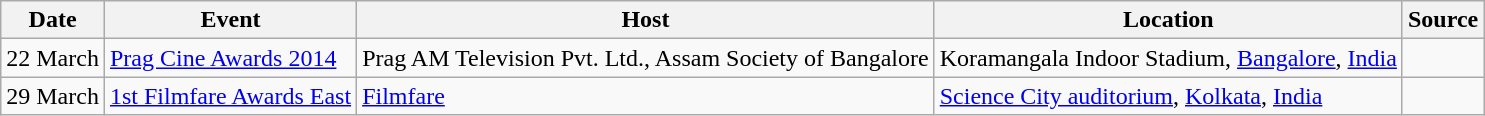<table class="wikitable sortable">
<tr>
<th>Date</th>
<th>Event</th>
<th>Host</th>
<th>Location</th>
<th>Source</th>
</tr>
<tr>
<td>22 March</td>
<td><a href='#'>Prag Cine Awards 2014</a></td>
<td>Prag AM Television Pvt. Ltd., Assam Society of Bangalore</td>
<td>Koramangala Indoor Stadium, <a href='#'>Bangalore</a>, <a href='#'>India</a></td>
<td align="center"></td>
</tr>
<tr>
<td>29 March</td>
<td><a href='#'>1st Filmfare Awards East</a></td>
<td><a href='#'>Filmfare</a></td>
<td><a href='#'>Science City auditorium</a>, <a href='#'>Kolkata</a>, <a href='#'>India</a></td>
<td align="center"></td>
</tr>
</table>
